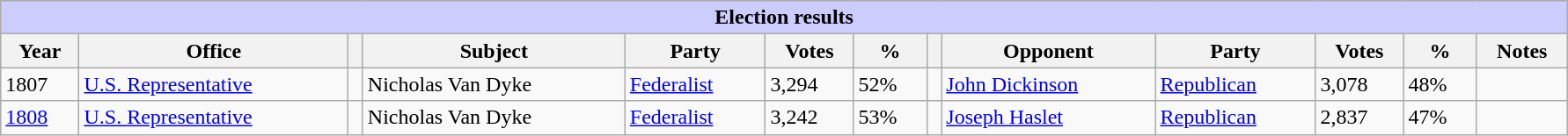<table class=wikitable style="width: 94%" style="text-align: center;" align="center">
<tr bgcolor=#cccccc>
<th colspan=14 style="background: #ccccff;">Election results</th>
</tr>
<tr>
<th><strong>Year</strong></th>
<th><strong>Office</strong></th>
<th></th>
<th><strong>Subject</strong></th>
<th><strong>Party</strong></th>
<th><strong>Votes</strong></th>
<th><strong>%</strong></th>
<th></th>
<th><strong>Opponent</strong></th>
<th><strong>Party</strong></th>
<th><strong>Votes</strong></th>
<th><strong>%</strong></th>
<th><strong>Notes</strong></th>
</tr>
<tr>
<td>1807</td>
<td><a href='#'>U.S. Representative</a></td>
<td></td>
<td>Nicholas Van Dyke</td>
<td><a href='#'>Federalist</a></td>
<td>3,294</td>
<td>52%</td>
<td></td>
<td><a href='#'>John Dickinson</a></td>
<td><a href='#'>Republican</a></td>
<td>3,078</td>
<td>48%</td>
<td></td>
</tr>
<tr>
<td><a href='#'>1808</a></td>
<td><a href='#'>U.S. Representative</a></td>
<td></td>
<td>Nicholas Van Dyke</td>
<td><a href='#'>Federalist</a></td>
<td>3,242</td>
<td>53%</td>
<td></td>
<td><a href='#'>Joseph Haslet</a></td>
<td><a href='#'>Republican</a></td>
<td>2,837</td>
<td>47%</td>
<td></td>
</tr>
</table>
